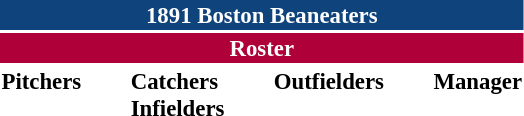<table class="toccolours" style="font-size: 95%;">
<tr>
<th colspan="10" style="background-color: #0f437c; color: white; text-align: center;">1891 Boston Beaneaters</th>
</tr>
<tr>
<td colspan="10" style="background-color: #af0039; color: white; text-align: center;"><strong>Roster</strong></td>
</tr>
<tr>
<td valign="top"><strong>Pitchers</strong><br>






</td>
<td width="25px"></td>
<td valign="top"><strong>Catchers</strong><br>



<strong>Infielders</strong>



</td>
<td width="25px"></td>
<td valign="top"><strong>Outfielders</strong><br>




</td>
<td width="25px"></td>
<td valign="top"><strong>Manager</strong><br></td>
</tr>
</table>
